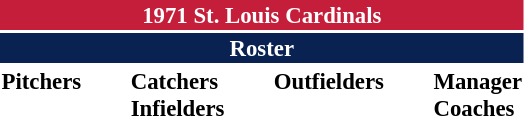<table class="toccolours" style="font-size: 95%;">
<tr>
<th colspan="10" style="background-color: #c41e3a; color: white; text-align: center;">1971 St. Louis Cardinals</th>
</tr>
<tr>
<td colspan="10" style="background-color: #0a2252; color: white; text-align: center;"><strong>Roster</strong></td>
</tr>
<tr>
<td valign="top"><strong>Pitchers</strong><br>





















</td>
<td width="25px"></td>
<td valign="top"><strong>Catchers</strong><br>


<strong>Infielders</strong>









</td>
<td width="25px"></td>
<td valign="top"><strong>Outfielders</strong><br>





</td>
<td width="25px"></td>
<td valign="top"><strong>Manager</strong><br>
<strong>Coaches</strong>




</td>
</tr>
</table>
